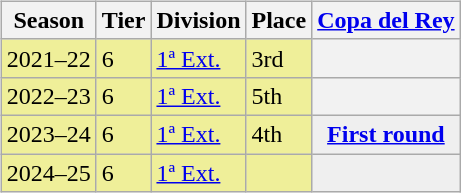<table>
<tr>
<td valign="top" width=0%><br><table class="wikitable">
<tr style="background:#f0f6fa;">
<th>Season</th>
<th>Tier</th>
<th>Division</th>
<th>Place</th>
<th><a href='#'>Copa del Rey</a></th>
</tr>
<tr>
<td style="background:#EFEF99;">2021–22</td>
<td style="background:#EFEF99;">6</td>
<td style="background:#EFEF99;"><a href='#'>1ª Ext.</a></td>
<td style="background:#EFEF99;">3rd</td>
<th></th>
</tr>
<tr>
<td style="background:#EFEF99;">2022–23</td>
<td style="background:#EFEF99;">6</td>
<td style="background:#EFEF99;"><a href='#'>1ª Ext.</a></td>
<td style="background:#EFEF99;">5th</td>
<th></th>
</tr>
<tr>
<td style="background:#EFEF99;">2023–24</td>
<td style="background:#EFEF99;">6</td>
<td style="background:#EFEF99;"><a href='#'>1ª Ext.</a></td>
<td style="background:#EFEF99;">4th</td>
<th style="background:#efefef;"><a href='#'> First round</a></th>
</tr>
<tr>
<td style="background:#EFEF99;">2024–25</td>
<td style="background:#EFEF99;">6</td>
<td style="background:#EFEF99;"><a href='#'>1ª Ext.</a></td>
<td style="background:#EFEF99;"></td>
<th style="background:#efefef;"></th>
</tr>
</table>
</td>
</tr>
</table>
